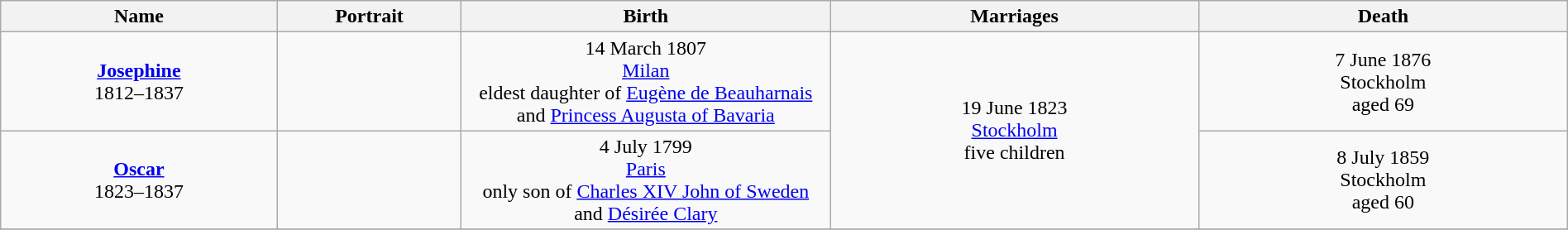<table style="text-align:center; width:100%" class="wikitable">
<tr>
<th width=15%>Name</th>
<th width=10%>Portrait</th>
<th width=20%>Birth</th>
<th width=20%>Marriages</th>
<th width=20%>Death</th>
</tr>
<tr>
<td width=auto><strong><a href='#'>Josephine</a></strong><br>1812–1837</td>
<td></td>
<td>14 March 1807<br><a href='#'>Milan</a><br>eldest daughter of <a href='#'>Eugène de Beauharnais</a> and <a href='#'>Princess Augusta of Bavaria</a></td>
<td rowspan="2">19 June 1823<br><a href='#'>Stockholm</a><br>five children</td>
<td>7 June 1876<br>Stockholm<br>aged 69</td>
</tr>
<tr>
<td width=auto><strong><a href='#'>Oscar</a></strong><br>1823–1837</td>
<td></td>
<td>4 July 1799<br><a href='#'>Paris</a><br>only son of <a href='#'>Charles XIV John of Sweden</a> and <a href='#'>Désirée Clary</a></td>
<td>8 July 1859<br>Stockholm<br>aged 60</td>
</tr>
<tr>
</tr>
</table>
